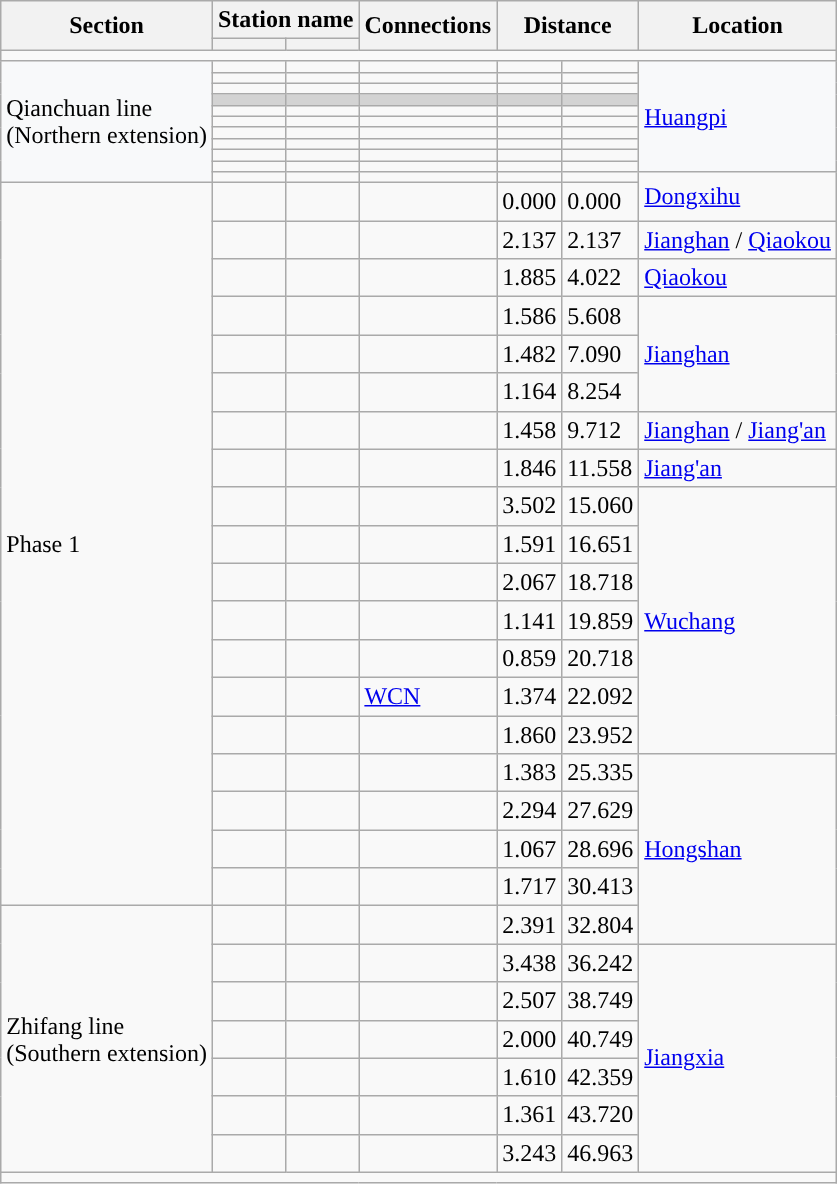<table class="wikitable">
<tr>
<th rowspan="2">Section</th>
<th colspan="2">Station name</th>
<th rowspan="2">Connections</th>
<th colspan="2" rowspan="2">Distance<br></th>
<th rowspan="2">Location</th>
</tr>
<tr>
<th></th>
<th></th>
</tr>
<tr style="background:#">
<td colspan = "7"></td>
</tr>
<tr>
<td bgcolor=#F8F9FA rowspan="11">Qianchuan line<br>(Northern extension)</td>
<td></td>
<td></td>
<td></td>
<td></td>
<td></td>
<td bgcolor=#F8F9FA rowspan="10"><a href='#'>Huangpi</a></td>
</tr>
<tr>
<td></td>
<td></td>
<td></td>
<td></td>
<td></td>
</tr>
<tr>
<td></td>
<td></td>
<td></td>
<td></td>
<td></td>
</tr>
<tr bgcolor="lightgrey">
<td><em> </em></td>
<td></td>
<td></td>
<td></td>
<td></td>
</tr>
<tr>
<td></td>
<td></td>
<td></td>
<td></td>
<td></td>
</tr>
<tr>
<td></td>
<td></td>
<td></td>
<td></td>
<td></td>
</tr>
<tr>
<td></td>
<td></td>
<td></td>
<td></td>
<td></td>
</tr>
<tr>
<td></td>
<td></td>
<td></td>
<td></td>
<td></td>
</tr>
<tr>
<td></td>
<td></td>
<td></td>
<td></td>
<td></td>
</tr>
<tr>
<td></td>
<td></td>
<td></td>
<td></td>
<td></td>
</tr>
<tr>
<td></td>
<td></td>
<td></td>
<td></td>
<td></td>
<td rowspan="2"><a href='#'>Dongxihu</a></td>
</tr>
<tr>
<td rowspan="19">Phase 1</td>
<td></td>
<td></td>
<td></td>
<td>0.000</td>
<td>0.000</td>
</tr>
<tr>
<td> </td>
<td></td>
<td></td>
<td>2.137</td>
<td>2.137</td>
<td rowspan="1"><a href='#'>Jianghan</a> / <a href='#'>Qiaokou</a></td>
</tr>
<tr>
<td></td>
<td></td>
<td></td>
<td>1.885</td>
<td>4.022</td>
<td rowspan="1"><a href='#'>Qiaokou</a></td>
</tr>
<tr>
<td></td>
<td></td>
<td></td>
<td>1.586</td>
<td>5.608</td>
<td rowspan="3"><a href='#'>Jianghan</a></td>
</tr>
<tr>
<td></td>
<td></td>
<td></td>
<td>1.482</td>
<td>7.090</td>
</tr>
<tr>
<td></td>
<td></td>
<td></td>
<td>1.164</td>
<td>8.254</td>
</tr>
<tr>
<td></td>
<td></td>
<td> </td>
<td>1.458</td>
<td>9.712</td>
<td rowspan="1"><a href='#'>Jianghan</a> / <a href='#'>Jiang'an</a></td>
</tr>
<tr>
<td></td>
<td></td>
<td></td>
<td>1.846</td>
<td>11.558</td>
<td rowspan="1"><a href='#'>Jiang'an</a></td>
</tr>
<tr>
<td></td>
<td></td>
<td> </td>
<td>3.502</td>
<td>15.060</td>
<td rowspan="7"><a href='#'>Wuchang</a></td>
</tr>
<tr>
<td></td>
<td></td>
<td></td>
<td>1.591</td>
<td>16.651</td>
</tr>
<tr>
<td></td>
<td></td>
<td></td>
<td>2.067</td>
<td>18.718</td>
</tr>
<tr>
<td></td>
<td></td>
<td></td>
<td>1.141</td>
<td>19.859</td>
</tr>
<tr>
<td></td>
<td></td>
<td></td>
<td>0.859</td>
<td>20.718</td>
</tr>
<tr>
<td></td>
<td></td>
<td>   <a href='#'>WCN</a></td>
<td>1.374</td>
<td>22.092</td>
</tr>
<tr>
<td></td>
<td></td>
<td></td>
<td>1.860</td>
<td>23.952</td>
</tr>
<tr>
<td></td>
<td></td>
<td></td>
<td>1.383</td>
<td>25.335</td>
<td rowspan="5"><a href='#'>Hongshan</a></td>
</tr>
<tr>
<td></td>
<td></td>
<td></td>
<td>2.294</td>
<td>27.629</td>
</tr>
<tr>
<td></td>
<td></td>
<td></td>
<td>1.067</td>
<td>28.696</td>
</tr>
<tr>
<td></td>
<td></td>
<td></td>
<td>1.717</td>
<td>30.413</td>
</tr>
<tr>
<td rowspan="7">Zhifang line<br>(Southern extension)</td>
<td></td>
<td></td>
<td></td>
<td>2.391</td>
<td>32.804</td>
</tr>
<tr>
<td></td>
<td></td>
<td></td>
<td>3.438</td>
<td>36.242</td>
<td rowspan="6"><a href='#'>Jiangxia</a></td>
</tr>
<tr>
<td></td>
<td></td>
<td></td>
<td>2.507</td>
<td>38.749</td>
</tr>
<tr>
<td></td>
<td></td>
<td></td>
<td>2.000</td>
<td>40.749</td>
</tr>
<tr>
<td></td>
<td></td>
<td></td>
<td>1.610</td>
<td>42.359</td>
</tr>
<tr>
<td></td>
<td></td>
<td></td>
<td>1.361</td>
<td>43.720</td>
</tr>
<tr>
<td></td>
<td></td>
<td></td>
<td>3.243</td>
<td>46.963</td>
</tr>
<tr style="background:#">
<td colspan = "7"></td>
</tr>
</table>
